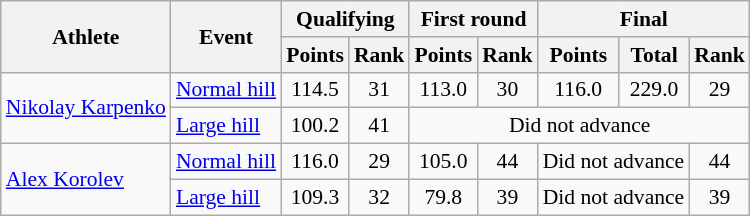<table class="wikitable" style="font-size:90%">
<tr>
<th rowspan="2">Athlete</th>
<th rowspan="2">Event</th>
<th colspan="2">Qualifying</th>
<th colspan="2">First round</th>
<th colspan="3">Final</th>
</tr>
<tr>
<th>Points</th>
<th>Rank</th>
<th>Points</th>
<th>Rank</th>
<th>Points</th>
<th>Total</th>
<th>Rank</th>
</tr>
<tr>
<td rowspan=2><a href='#'>Nikolay Karpenko</a></td>
<td><a href='#'>Normal hill</a></td>
<td align="center">114.5</td>
<td align="center">31</td>
<td align="center">113.0</td>
<td align="center">30</td>
<td align="center">116.0</td>
<td align="center">229.0</td>
<td align="center">29</td>
</tr>
<tr>
<td><a href='#'>Large hill</a></td>
<td align="center">100.2</td>
<td align="center">41</td>
<td colspan=5 align="center">Did not advance</td>
</tr>
<tr>
<td rowspan=2><a href='#'>Alex Korolev</a></td>
<td><a href='#'>Normal hill</a></td>
<td align="center">116.0</td>
<td align="center">29</td>
<td align="center">105.0</td>
<td align="center">44</td>
<td colspan=2 align="center">Did not advance</td>
<td align="center">44</td>
</tr>
<tr>
<td><a href='#'>Large hill</a></td>
<td align="center">109.3</td>
<td align="center">32</td>
<td align="center">79.8</td>
<td align="center">39</td>
<td colspan=2 align="center">Did not advance</td>
<td align="center">39</td>
</tr>
</table>
